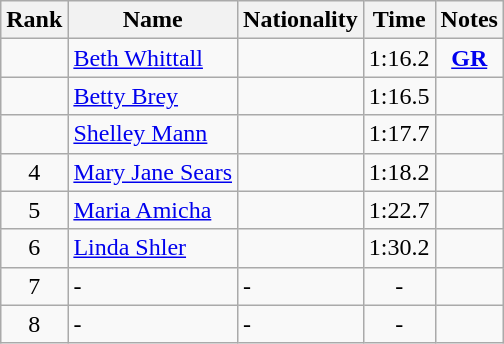<table class="wikitable sortable" style="text-align:center">
<tr>
<th>Rank</th>
<th>Name</th>
<th>Nationality</th>
<th>Time</th>
<th>Notes</th>
</tr>
<tr>
<td></td>
<td align=left><a href='#'>Beth Whittall</a></td>
<td align=left></td>
<td>1:16.2</td>
<td><strong><a href='#'>GR</a></strong></td>
</tr>
<tr>
<td></td>
<td align=left><a href='#'>Betty Brey</a></td>
<td align=left></td>
<td>1:16.5</td>
<td></td>
</tr>
<tr>
<td></td>
<td align=left><a href='#'>Shelley Mann</a></td>
<td align=left></td>
<td>1:17.7</td>
<td></td>
</tr>
<tr>
<td>4</td>
<td align=left><a href='#'>Mary Jane Sears</a></td>
<td align=left></td>
<td>1:18.2</td>
<td></td>
</tr>
<tr>
<td>5</td>
<td align=left><a href='#'>Maria Amicha</a></td>
<td align=left></td>
<td>1:22.7</td>
<td></td>
</tr>
<tr>
<td>6</td>
<td align=left><a href='#'>Linda Shler</a></td>
<td align=left></td>
<td>1:30.2</td>
<td></td>
</tr>
<tr>
<td>7</td>
<td align=left>-</td>
<td align=left>-</td>
<td>-</td>
<td></td>
</tr>
<tr>
<td>8</td>
<td align=left>-</td>
<td align=left>-</td>
<td>-</td>
<td></td>
</tr>
</table>
